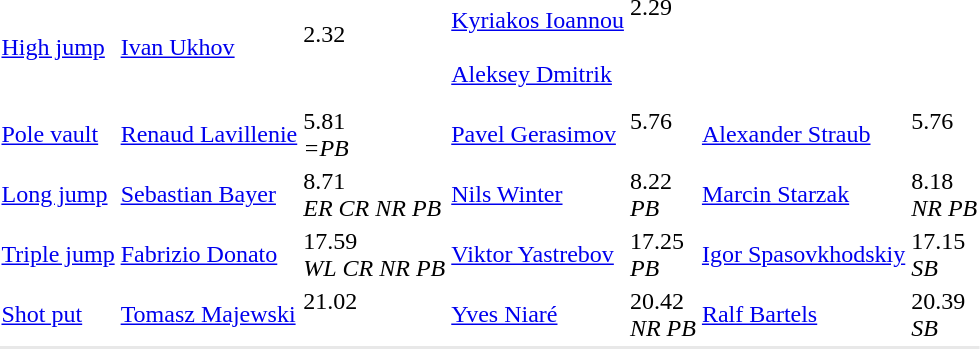<table>
<tr>
<td><a href='#'>High jump</a><br></td>
<td><a href='#'>Ivan Ukhov</a><br></td>
<td>2.32<br> </td>
<td><a href='#'>Kyriakos Ioannou</a><br> <br><a href='#'>Aleksey Dmitrik</a><br></td>
<td>2.29<br> <br> <br> </td>
<td></td>
<td></td>
</tr>
<tr>
<td><a href='#'>Pole vault</a><br></td>
<td><a href='#'>Renaud Lavillenie</a><br></td>
<td>5.81<br><em>=PB</em></td>
<td><a href='#'>Pavel Gerasimov</a><br></td>
<td>5.76<br> </td>
<td><a href='#'>Alexander Straub</a><br></td>
<td>5.76<br> </td>
</tr>
<tr>
<td><a href='#'>Long jump</a><br></td>
<td><a href='#'>Sebastian Bayer</a><br></td>
<td>8.71<br><em>ER</em> <em>CR</em> <em>NR</em> <em>PB</em></td>
<td><a href='#'>Nils Winter</a><br></td>
<td>8.22<br><em>PB</em></td>
<td><a href='#'>Marcin Starzak</a><br></td>
<td>8.18<br><em>NR</em> <em>PB</em></td>
</tr>
<tr>
<td><a href='#'>Triple jump</a><br></td>
<td><a href='#'>Fabrizio Donato</a><br></td>
<td>17.59<br><em>WL</em> <em>CR</em> <em>NR</em> <em>PB</em></td>
<td><a href='#'>Viktor Yastrebov</a><br></td>
<td>17.25<br><em>PB</em></td>
<td><a href='#'>Igor Spasovkhodskiy</a><br></td>
<td>17.15<br><em>SB</em></td>
</tr>
<tr>
<td><a href='#'>Shot put</a><br></td>
<td><a href='#'>Tomasz Majewski</a><br></td>
<td>21.02<br> </td>
<td><a href='#'>Yves Niaré</a><br></td>
<td>20.42<br><em>NR</em> <em>PB</em></td>
<td><a href='#'>Ralf Bartels</a><br></td>
<td>20.39<br><em>SB</em></td>
</tr>
<tr bgcolor= e8e8e8>
<td colspan=7></td>
</tr>
</table>
